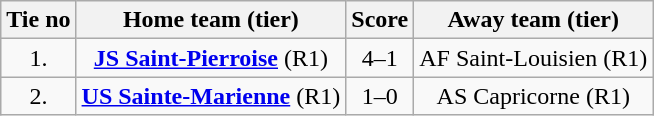<table class="wikitable" style="text-align: center">
<tr>
<th>Tie no</th>
<th>Home team (tier)</th>
<th>Score</th>
<th>Away team (tier)</th>
</tr>
<tr>
<td>1.</td>
<td> <strong><a href='#'>JS Saint-Pierroise</a></strong> (R1)</td>
<td>4–1</td>
<td>AF Saint-Louisien (R1) </td>
</tr>
<tr>
<td>2.</td>
<td> <strong><a href='#'>US Sainte-Marienne</a></strong> (R1)</td>
<td>1–0</td>
<td>AS Capricorne (R1) </td>
</tr>
</table>
